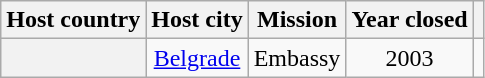<table class="wikitable plainrowheaders" style="text-align:center;">
<tr>
<th scope="col">Host country</th>
<th scope="col">Host city</th>
<th scope="col">Mission</th>
<th scope="col">Year closed</th>
<th scope="col"></th>
</tr>
<tr>
<th scope="row"></th>
<td><a href='#'>Belgrade</a></td>
<td>Embassy</td>
<td>2003</td>
<td></td>
</tr>
</table>
